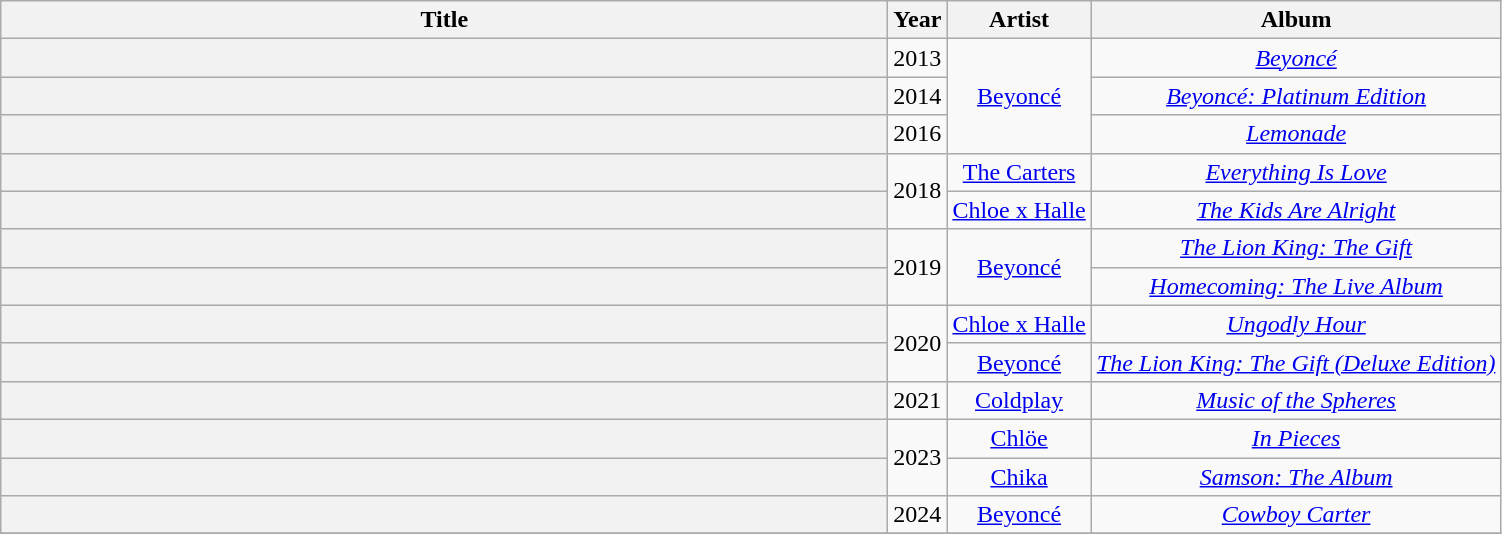<table class="wikitable plainrowheaders" style="text-align:center;">
<tr>
<th scope="col" style="width:36.5em;">Title</th>
<th scope="col">Year</th>
<th scope="col">Artist</th>
<th scope="col">Album</th>
</tr>
<tr>
<th scope="row"></th>
<td>2013</td>
<td rowspan="3"><a href='#'>Beyoncé</a></td>
<td><em><a href='#'>Beyoncé</a></em></td>
</tr>
<tr>
<th scope="row"></th>
<td>2014</td>
<td><em><a href='#'>Beyoncé: Platinum Edition</a></em></td>
</tr>
<tr>
<th scope="row"></th>
<td>2016</td>
<td><em><a href='#'>Lemonade</a></em></td>
</tr>
<tr>
<th scope="row"></th>
<td rowspan="2">2018</td>
<td><a href='#'>The Carters</a></td>
<td><em><a href='#'>Everything Is Love</a></em></td>
</tr>
<tr>
<th scope="row"></th>
<td><a href='#'>Chloe x Halle</a></td>
<td><em><a href='#'>The Kids Are Alright</a></em></td>
</tr>
<tr>
<th scope="row"></th>
<td rowspan="2">2019</td>
<td rowspan="2"><a href='#'>Beyoncé</a></td>
<td><em><a href='#'>The Lion King: The Gift</a></em></td>
</tr>
<tr>
<th scope="row"></th>
<td><em><a href='#'>Homecoming: The Live Album</a></em></td>
</tr>
<tr>
<th scope="row"></th>
<td rowspan="2">2020</td>
<td><a href='#'>Chloe x Halle</a></td>
<td><em><a href='#'>Ungodly Hour</a></em></td>
</tr>
<tr>
<th scope="row"></th>
<td><a href='#'>Beyoncé</a></td>
<td><em><a href='#'>The Lion King: The Gift (Deluxe Edition)</a></em></td>
</tr>
<tr>
<th scope="row"></th>
<td>2021</td>
<td><a href='#'>Coldplay</a></td>
<td><em><a href='#'>Music of the Spheres</a></em></td>
</tr>
<tr>
<th scope="row"></th>
<td rowspan="2">2023</td>
<td><a href='#'>Chlöe</a></td>
<td><em><a href='#'>In Pieces</a></em></td>
</tr>
<tr>
<th scope="row"></th>
<td><a href='#'>Chika</a></td>
<td><em><a href='#'>Samson: The Album</a></em></td>
</tr>
<tr>
<th scope="row"></th>
<td>2024</td>
<td><a href='#'>Beyoncé</a></td>
<td><em><a href='#'>Cowboy Carter</a></em></td>
</tr>
<tr>
</tr>
</table>
